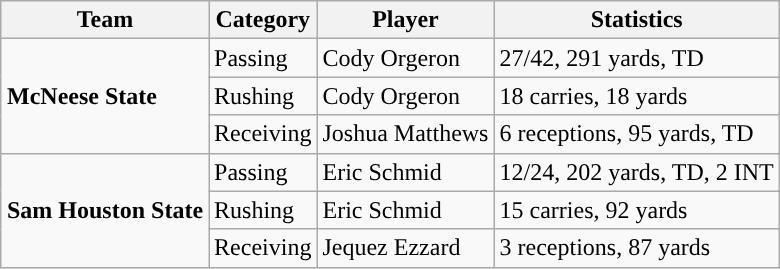<table class="wikitable" style="float: right;">
<tr>
<th>Team</th>
<th>Category</th>
<th>Player</th>
<th>Statistics</th>
</tr>
<tr>
<td rowspan=3><strong>McNeese State</strong></td>
<td>Passing</td>
<td>Cody Orgeron</td>
<td>27/42, 291 yards, TD</td>
</tr>
<tr>
<td>Rushing</td>
<td>Cody Orgeron</td>
<td>18 carries, 18 yards</td>
</tr>
<tr>
<td>Receiving</td>
<td>Joshua Matthews</td>
<td>6 receptions, 95 yards, TD</td>
</tr>
<tr>
<td rowspan=3><strong>Sam Houston State</strong></td>
<td>Passing</td>
<td>Eric Schmid</td>
<td>12/24, 202 yards, TD, 2 INT</td>
</tr>
<tr>
<td>Rushing</td>
<td>Eric Schmid</td>
<td>15 carries, 92 yards</td>
</tr>
<tr>
<td>Receiving</td>
<td>Jequez Ezzard</td>
<td>3 receptions, 87 yards</td>
</tr>
</table>
